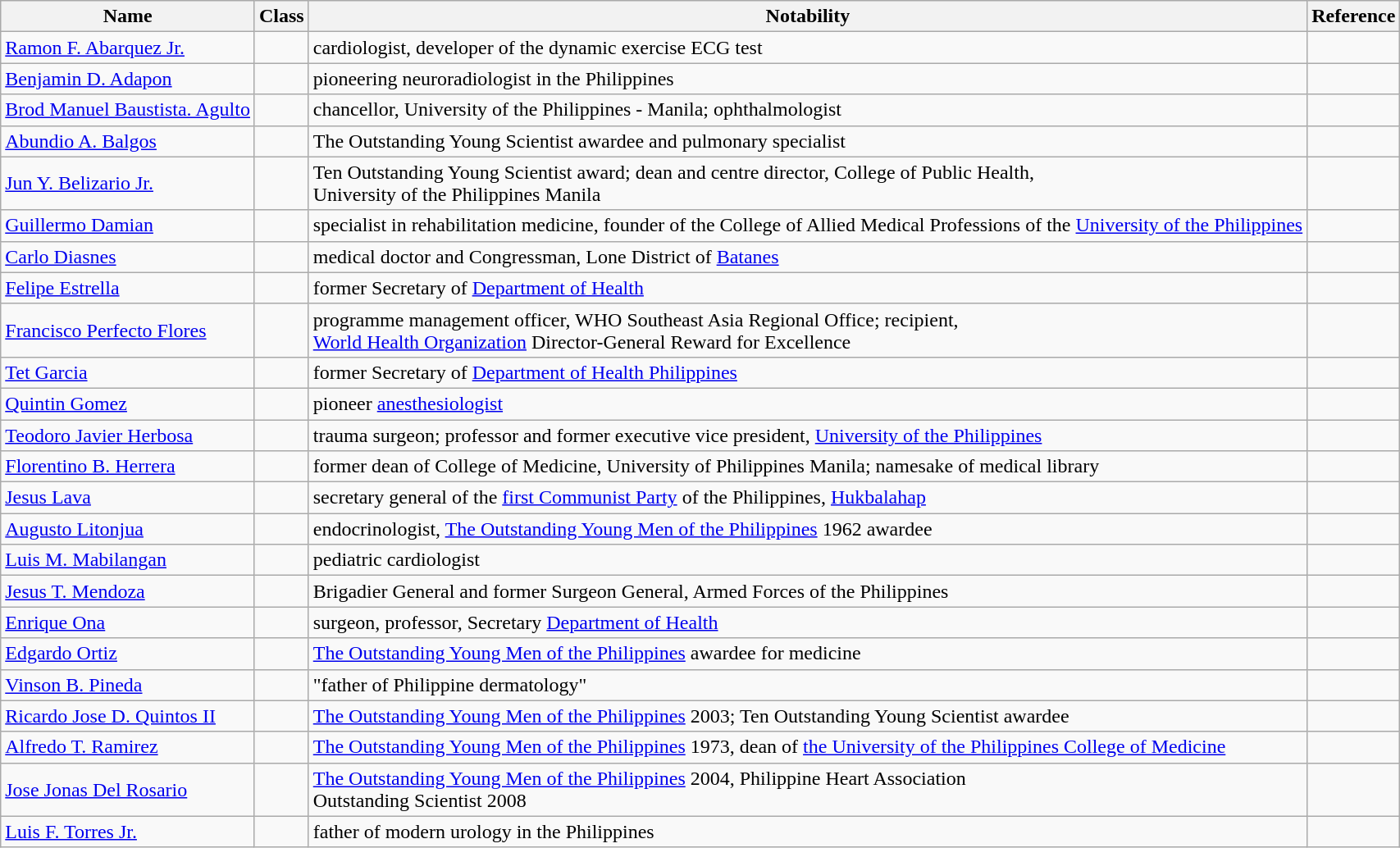<table class="wikitable sortable">
<tr>
<th>Name</th>
<th> Class</th>
<th>Notability</th>
<th>Reference</th>
</tr>
<tr>
<td><a href='#'>Ramon F. Abarquez Jr.</a></td>
<td></td>
<td>cardiologist, developer of the dynamic exercise ECG test</td>
<td></td>
</tr>
<tr>
<td><a href='#'>Benjamin D. Adapon</a></td>
<td></td>
<td>pioneering neuroradiologist in the Philippines</td>
<td></td>
</tr>
<tr>
<td><a href='#'>Brod Manuel Baustista. Agulto</a></td>
<td></td>
<td>chancellor, University of the Philippines - Manila; ophthalmologist</td>
<td></td>
</tr>
<tr>
<td><a href='#'>Abundio A. Balgos</a></td>
<td></td>
<td>The Outstanding Young Scientist awardee and pulmonary specialist</td>
<td></td>
</tr>
<tr>
<td><a href='#'>Jun Y. Belizario Jr.</a></td>
<td></td>
<td>Ten Outstanding Young Scientist award; dean and centre director, College of Public Health,<br>University of the Philippines Manila</td>
<td></td>
</tr>
<tr>
<td><a href='#'>Guillermo Damian</a></td>
<td></td>
<td>specialist in rehabilitation medicine, founder of the College of Allied Medical Professions of the <a href='#'>University of the Philippines</a></td>
<td></td>
</tr>
<tr>
<td><a href='#'>Carlo Diasnes</a></td>
<td></td>
<td>medical doctor and Congressman, Lone District of <a href='#'>Batanes</a></td>
<td></td>
</tr>
<tr>
<td><a href='#'>Felipe Estrella</a></td>
<td></td>
<td>former Secretary of <a href='#'>Department of Health</a></td>
<td></td>
</tr>
<tr>
<td><a href='#'>Francisco Perfecto Flores</a></td>
<td></td>
<td>programme management officer, WHO Southeast Asia Regional Office; recipient,<br><a href='#'>World Health Organization</a> Director-General Reward for Excellence</td>
<td></td>
</tr>
<tr>
<td><a href='#'>Tet Garcia</a></td>
<td></td>
<td>former Secretary of <a href='#'>Department of Health Philippines</a></td>
<td></td>
</tr>
<tr>
<td><a href='#'>Quintin Gomez</a></td>
<td></td>
<td>pioneer <a href='#'>anesthesiologist</a></td>
<td></td>
</tr>
<tr>
<td><a href='#'>Teodoro Javier Herbosa</a></td>
<td></td>
<td>trauma surgeon; professor and former executive vice president, <a href='#'>University of the Philippines</a></td>
<td></td>
</tr>
<tr>
<td><a href='#'>Florentino B. Herrera</a></td>
<td></td>
<td>former dean of College of Medicine, University of Philippines Manila; namesake of medical library</td>
<td></td>
</tr>
<tr>
<td><a href='#'>Jesus Lava</a></td>
<td></td>
<td>secretary general of the <a href='#'>first Communist Party</a> of the Philippines, <a href='#'>Hukbalahap</a></td>
<td></td>
</tr>
<tr>
<td><a href='#'>Augusto Litonjua</a></td>
<td></td>
<td>endocrinologist, <a href='#'>The Outstanding Young Men of the Philippines</a> 1962 awardee</td>
<td></td>
</tr>
<tr>
<td><a href='#'>Luis M. Mabilangan</a></td>
<td></td>
<td>pediatric cardiologist</td>
<td></td>
</tr>
<tr>
<td><a href='#'>Jesus T. Mendoza</a></td>
<td></td>
<td>Brigadier General and former Surgeon General, Armed Forces of the Philippines</td>
<td></td>
</tr>
<tr>
<td><a href='#'>Enrique Ona</a></td>
<td></td>
<td>surgeon, professor, Secretary <a href='#'>Department of Health</a></td>
<td></td>
</tr>
<tr>
<td><a href='#'>Edgardo Ortiz</a></td>
<td></td>
<td><a href='#'>The Outstanding Young Men of the Philippines</a> awardee for medicine</td>
<td></td>
</tr>
<tr>
<td><a href='#'>Vinson B. Pineda</a></td>
<td></td>
<td>"father of Philippine dermatology"</td>
<td></td>
</tr>
<tr>
<td><a href='#'>Ricardo Jose D. Quintos II</a></td>
<td></td>
<td><a href='#'>The Outstanding Young Men of the Philippines</a> 2003; Ten Outstanding Young Scientist awardee</td>
<td></td>
</tr>
<tr>
<td><a href='#'>Alfredo T. Ramirez</a></td>
<td></td>
<td><a href='#'>The Outstanding Young Men of the Philippines</a> 1973,  dean of <a href='#'>the University of the Philippines College of Medicine</a></td>
<td></td>
</tr>
<tr>
<td><a href='#'>Jose Jonas Del Rosario</a></td>
<td></td>
<td><a href='#'>The Outstanding Young Men of the Philippines</a> 2004, Philippine Heart Association<br>Outstanding Scientist 2008</td>
<td></td>
</tr>
<tr>
<td><a href='#'>Luis F. Torres Jr.</a></td>
<td></td>
<td>father of modern urology in the Philippines</td>
<td></td>
</tr>
</table>
